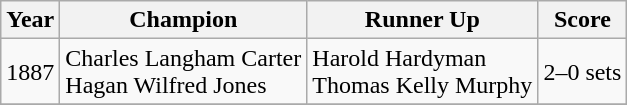<table class="wikitable sortable">
<tr>
<th>Year</th>
<th>Champion</th>
<th>Runner Up</th>
<th>Score</th>
</tr>
<tr>
<td>1887</td>
<td> Charles Langham Carter <br>  Hagan Wilfred Jones</td>
<td> Harold Hardyman  <br> Thomas Kelly Murphy</td>
<td>2–0 sets</td>
</tr>
<tr>
</tr>
</table>
